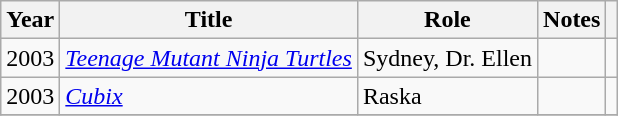<table class="wikitable sortable plainrowheaders">
<tr>
<th>Year </th>
<th>Title</th>
<th>Role </th>
<th class="unsortable">Notes</th>
<th class="unsortable"></th>
</tr>
<tr>
<td>2003</td>
<td><em><a href='#'>Teenage Mutant Ninja Turtles</a></em></td>
<td>Sydney, Dr. Ellen</td>
<td></td>
<td></td>
</tr>
<tr>
<td>2003</td>
<td><em><a href='#'>Cubix</a></em></td>
<td>Raska</td>
<td></td>
<td></td>
</tr>
<tr>
</tr>
</table>
